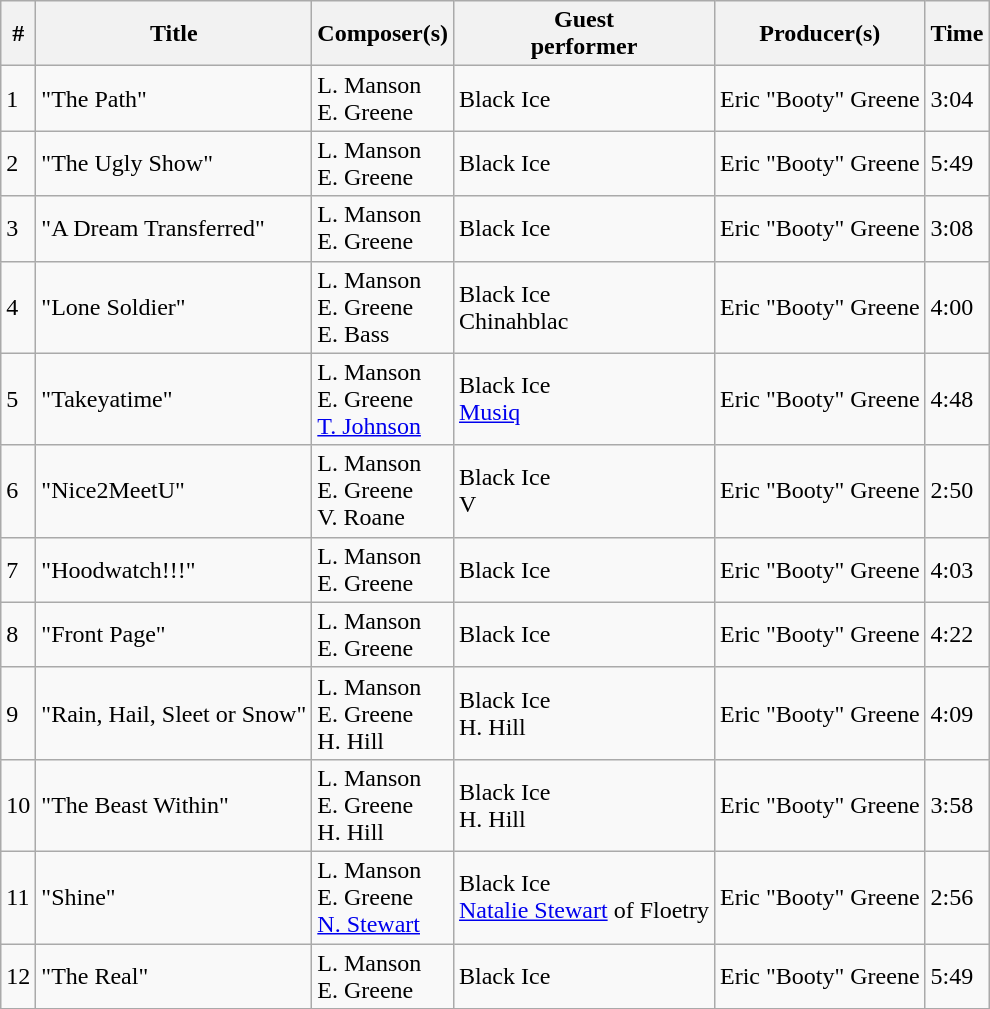<table class="wikitable">
<tr>
<th>#</th>
<th>Title</th>
<th>Composer(s)</th>
<th>Guest<br>performer</th>
<th>Producer(s)</th>
<th>Time</th>
</tr>
<tr>
<td>1</td>
<td>"The Path"</td>
<td>L. Manson<br>E. Greene</td>
<td>Black Ice</td>
<td>Eric "Booty" Greene</td>
<td>3:04</td>
</tr>
<tr>
<td>2</td>
<td>"The Ugly Show"</td>
<td>L. Manson<br>E. Greene</td>
<td>Black Ice</td>
<td>Eric "Booty" Greene</td>
<td>5:49</td>
</tr>
<tr>
<td>3</td>
<td>"A Dream Transferred"</td>
<td>L. Manson<br>E. Greene</td>
<td>Black Ice</td>
<td>Eric "Booty" Greene</td>
<td>3:08</td>
</tr>
<tr>
<td>4</td>
<td>"Lone Soldier"</td>
<td>L. Manson<br>E. Greene<br>E. Bass</td>
<td>Black Ice<br>Chinahblac</td>
<td>Eric "Booty" Greene</td>
<td>4:00</td>
</tr>
<tr>
<td>5</td>
<td>"Takeyatime"</td>
<td>L. Manson<br>E. Greene<br><a href='#'>T. Johnson</a></td>
<td>Black Ice<br><a href='#'>Musiq</a></td>
<td>Eric "Booty" Greene</td>
<td>4:48</td>
</tr>
<tr>
<td>6</td>
<td>"Nice2MeetU"</td>
<td>L. Manson<br>E. Greene<br>V. Roane</td>
<td>Black Ice<br>V</td>
<td>Eric "Booty" Greene</td>
<td>2:50</td>
</tr>
<tr>
<td>7</td>
<td>"Hoodwatch!!!"</td>
<td>L. Manson<br>E. Greene</td>
<td>Black Ice</td>
<td>Eric "Booty" Greene</td>
<td>4:03</td>
</tr>
<tr>
<td>8</td>
<td>"Front Page"</td>
<td>L. Manson<br>E. Greene</td>
<td>Black Ice</td>
<td>Eric "Booty" Greene</td>
<td>4:22</td>
</tr>
<tr>
<td>9</td>
<td>"Rain, Hail, Sleet or Snow"</td>
<td>L. Manson<br>E. Greene<br>H. Hill</td>
<td>Black Ice<br>H. Hill</td>
<td>Eric "Booty" Greene</td>
<td>4:09</td>
</tr>
<tr>
<td>10</td>
<td>"The Beast Within"</td>
<td>L. Manson<br>E. Greene<br>H. Hill</td>
<td>Black Ice<br>H. Hill</td>
<td>Eric "Booty" Greene</td>
<td>3:58</td>
</tr>
<tr>
<td>11</td>
<td>"Shine"</td>
<td>L. Manson<br>E. Greene<br><a href='#'>N. Stewart</a></td>
<td>Black Ice<br><a href='#'>Natalie Stewart</a> of Floetry</td>
<td>Eric "Booty" Greene</td>
<td>2:56</td>
</tr>
<tr>
<td>12</td>
<td>"The Real"</td>
<td>L. Manson<br>E. Greene</td>
<td>Black Ice</td>
<td>Eric "Booty" Greene</td>
<td>5:49</td>
</tr>
<tr>
</tr>
</table>
